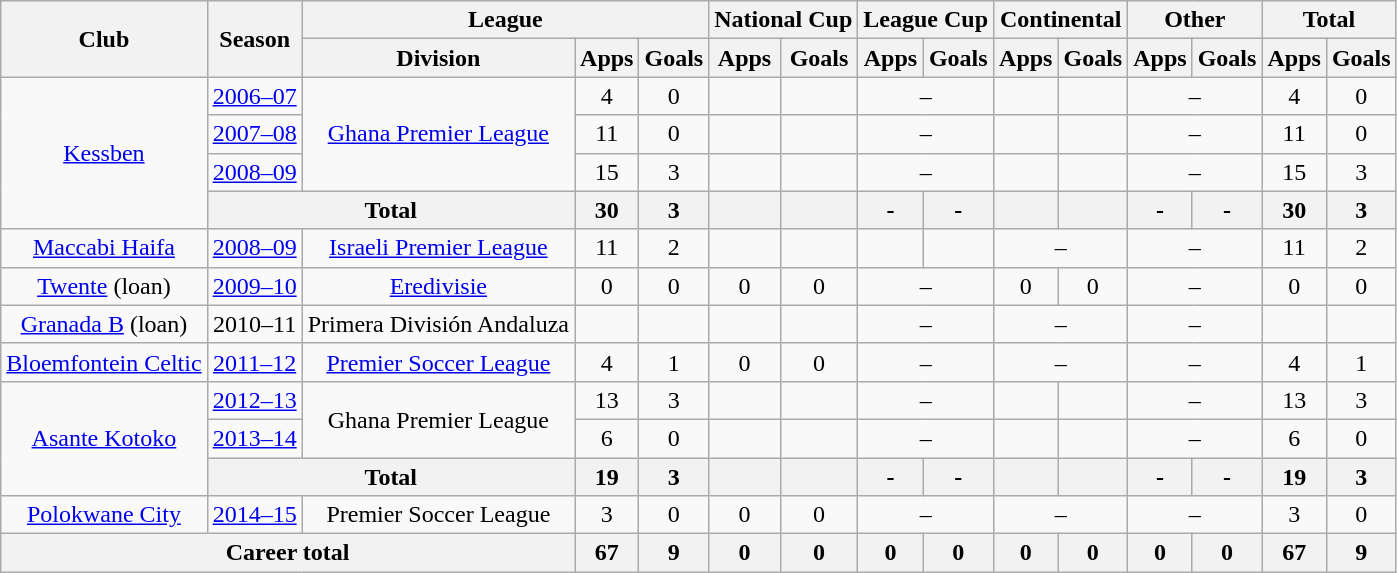<table class="wikitable" style="text-align:center">
<tr>
<th rowspan="2">Club</th>
<th rowspan="2">Season</th>
<th colspan="3">League</th>
<th colspan="2">National Cup</th>
<th colspan="2">League Cup</th>
<th colspan="2">Continental</th>
<th colspan="2">Other</th>
<th colspan="2">Total</th>
</tr>
<tr>
<th>Division</th>
<th>Apps</th>
<th>Goals</th>
<th>Apps</th>
<th>Goals</th>
<th>Apps</th>
<th>Goals</th>
<th>Apps</th>
<th>Goals</th>
<th>Apps</th>
<th>Goals</th>
<th>Apps</th>
<th>Goals</th>
</tr>
<tr>
<td rowspan="4"><a href='#'>Kessben</a></td>
<td><a href='#'>2006–07</a></td>
<td rowspan="3"><a href='#'>Ghana Premier League</a></td>
<td>4</td>
<td>0</td>
<td></td>
<td></td>
<td colspan="2">–</td>
<td></td>
<td></td>
<td colspan="2">–</td>
<td>4</td>
<td>0</td>
</tr>
<tr>
<td><a href='#'>2007–08</a></td>
<td>11</td>
<td>0</td>
<td></td>
<td></td>
<td colspan="2">–</td>
<td></td>
<td></td>
<td colspan="2">–</td>
<td>11</td>
<td>0</td>
</tr>
<tr>
<td><a href='#'>2008–09</a></td>
<td>15</td>
<td>3</td>
<td></td>
<td></td>
<td colspan="2">–</td>
<td></td>
<td></td>
<td colspan="2">–</td>
<td>15</td>
<td>3</td>
</tr>
<tr>
<th colspan="2">Total</th>
<th>30</th>
<th>3</th>
<th></th>
<th></th>
<th>-</th>
<th>-</th>
<th></th>
<th></th>
<th>-</th>
<th>-</th>
<th>30</th>
<th>3</th>
</tr>
<tr>
<td><a href='#'>Maccabi Haifa</a></td>
<td><a href='#'>2008–09</a></td>
<td><a href='#'>Israeli Premier League</a></td>
<td>11</td>
<td>2</td>
<td></td>
<td></td>
<td></td>
<td></td>
<td colspan="2">–</td>
<td colspan="2">–</td>
<td>11</td>
<td>2</td>
</tr>
<tr>
<td><a href='#'>Twente</a> (loan)</td>
<td><a href='#'>2009–10</a></td>
<td><a href='#'>Eredivisie</a></td>
<td>0</td>
<td>0</td>
<td>0</td>
<td>0</td>
<td colspan="2">–</td>
<td>0</td>
<td>0</td>
<td colspan="2">–</td>
<td>0</td>
<td>0</td>
</tr>
<tr>
<td><a href='#'>Granada B</a> (loan)</td>
<td>2010–11</td>
<td>Primera División Andaluza</td>
<td></td>
<td></td>
<td></td>
<td></td>
<td colspan="2">–</td>
<td colspan="2">–</td>
<td colspan="2">–</td>
<td></td>
<td></td>
</tr>
<tr>
<td><a href='#'>Bloemfontein Celtic</a></td>
<td><a href='#'>2011–12</a></td>
<td><a href='#'>Premier Soccer League</a></td>
<td>4</td>
<td>1</td>
<td>0</td>
<td>0</td>
<td colspan="2">–</td>
<td colspan="2">–</td>
<td colspan="2">–</td>
<td>4</td>
<td>1</td>
</tr>
<tr>
<td rowspan="3"><a href='#'>Asante Kotoko</a></td>
<td><a href='#'>2012–13</a></td>
<td rowspan="2">Ghana Premier League</td>
<td>13</td>
<td>3</td>
<td></td>
<td></td>
<td colspan="2">–</td>
<td></td>
<td></td>
<td colspan="2">–</td>
<td>13</td>
<td>3</td>
</tr>
<tr>
<td><a href='#'>2013–14</a></td>
<td>6</td>
<td>0</td>
<td></td>
<td></td>
<td colspan="2">–</td>
<td></td>
<td></td>
<td colspan="2">–</td>
<td>6</td>
<td>0</td>
</tr>
<tr>
<th colspan="2">Total</th>
<th>19</th>
<th>3</th>
<th></th>
<th></th>
<th>-</th>
<th>-</th>
<th></th>
<th></th>
<th>-</th>
<th>-</th>
<th>19</th>
<th>3</th>
</tr>
<tr>
<td><a href='#'>Polokwane City</a></td>
<td><a href='#'>2014–15</a></td>
<td>Premier Soccer League</td>
<td>3</td>
<td>0</td>
<td>0</td>
<td>0</td>
<td colspan="2">–</td>
<td colspan="2">–</td>
<td colspan="2">–</td>
<td>3</td>
<td>0</td>
</tr>
<tr>
<th colspan="3">Career total</th>
<th>67</th>
<th>9</th>
<th>0</th>
<th>0</th>
<th>0</th>
<th>0</th>
<th>0</th>
<th>0</th>
<th>0</th>
<th>0</th>
<th>67</th>
<th>9</th>
</tr>
</table>
